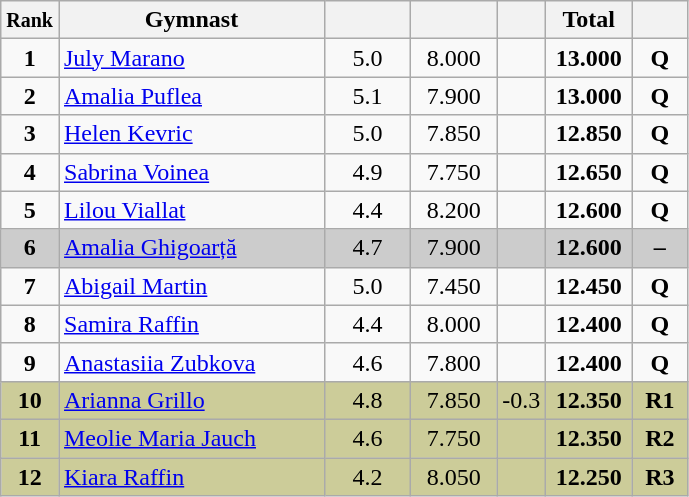<table style="text-align:center;" class="wikitable sortable">
<tr>
<th scope="col" style="width:15px;"><small>Rank</small></th>
<th scope="col" style="width:170px;">Gymnast</th>
<th scope="col" style="width:50px;"><small></small></th>
<th scope="col" style="width:50px;"><small></small></th>
<th scope="col" style="width:20px;"><small></small></th>
<th scope="col" style="width:50px;">Total</th>
<th scope="col" style="width:30px;"><small></small></th>
</tr>
<tr>
<td scope="row" style="text-align:center"><strong>1</strong></td>
<td align="left"> <a href='#'>July Marano</a></td>
<td>5.0</td>
<td>8.000</td>
<td></td>
<td><strong>13.000</strong></td>
<td><strong>Q</strong></td>
</tr>
<tr>
<td scope="row" style="text-align:center"><strong>2</strong></td>
<td align="left"> <a href='#'>Amalia Puflea</a></td>
<td>5.1</td>
<td>7.900</td>
<td></td>
<td><strong>13.000</strong></td>
<td><strong>Q</strong></td>
</tr>
<tr>
<td scope="row" style="text-align:center"><strong>3</strong></td>
<td align="left"> <a href='#'>Helen Kevric</a></td>
<td>5.0</td>
<td>7.850</td>
<td></td>
<td><strong>12.850</strong></td>
<td><strong>Q</strong></td>
</tr>
<tr>
<td scope="row" style="text-align:center"><strong>4</strong></td>
<td align="left"> <a href='#'>Sabrina Voinea</a></td>
<td>4.9</td>
<td>7.750</td>
<td></td>
<td><strong>12.650</strong></td>
<td><strong>Q</strong></td>
</tr>
<tr>
<td scope="row" style="text-align:center"><strong>5</strong></td>
<td align="left"> <a href='#'>Lilou Viallat</a></td>
<td>4.4</td>
<td>8.200</td>
<td></td>
<td><strong>12.600</strong></td>
<td><strong>Q</strong></td>
</tr>
<tr style="background:#cccccc;">
<td scope="row" style="text-align:center"><strong>6</strong></td>
<td align="left"> <a href='#'>Amalia Ghigoarță</a></td>
<td>4.7</td>
<td>7.900</td>
<td></td>
<td><strong>12.600</strong></td>
<td><strong>–</strong></td>
</tr>
<tr>
<td scope="row" style="text-align:center"><strong>7</strong></td>
<td align="left"> <a href='#'>Abigail Martin</a></td>
<td>5.0</td>
<td>7.450</td>
<td></td>
<td><strong>12.450</strong></td>
<td><strong>Q</strong></td>
</tr>
<tr>
<td scope="row" style="text-align:center"><strong>8</strong></td>
<td align="left"> <a href='#'>Samira Raffin</a></td>
<td>4.4</td>
<td>8.000</td>
<td></td>
<td><strong>12.400</strong></td>
<td><strong>Q</strong></td>
</tr>
<tr>
<td scope="row" style="text-align:center"><strong>9</strong></td>
<td align="left"> <a href='#'>Anastasiia Zubkova</a></td>
<td>4.6</td>
<td>7.800</td>
<td></td>
<td><strong>12.400</strong></td>
<td><strong>Q</strong></td>
</tr>
<tr style="background:#cccc99;">
<td scope="row" style="text-align:center"><strong>10</strong></td>
<td align="left"> <a href='#'>Arianna Grillo</a></td>
<td>4.8</td>
<td>7.850</td>
<td>-0.3</td>
<td><strong>12.350</strong></td>
<td><strong>R1</strong></td>
</tr>
<tr style="background:#cccc99;">
<td scope="row" style="text-align:center"><strong>11</strong></td>
<td align="left"> <a href='#'>Meolie Maria Jauch</a></td>
<td>4.6</td>
<td>7.750</td>
<td></td>
<td><strong>12.350</strong></td>
<td><strong>R2</strong></td>
</tr>
<tr style="background:#cccc99;">
<td scope="row" style="text-align:center"><strong>12</strong></td>
<td align="left"> <a href='#'>Kiara Raffin</a></td>
<td>4.2</td>
<td>8.050</td>
<td></td>
<td><strong>12.250</strong></td>
<td><strong>R3</strong></td>
</tr>
</table>
